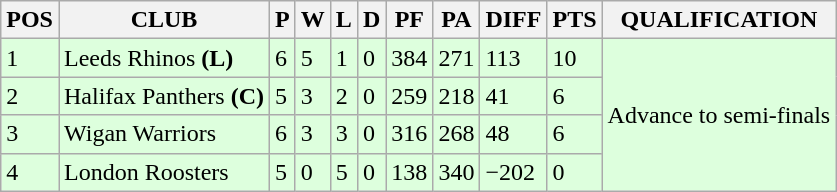<table class="wikitable defaultcenter col2left">
<tr>
<th>POS</th>
<th>CLUB</th>
<th>P</th>
<th>W</th>
<th>L</th>
<th>D</th>
<th>PF</th>
<th>PA</th>
<th>DIFF</th>
<th>PTS</th>
<th>QUALIFICATION</th>
</tr>
<tr style="background:#ddffdd;">
<td>1</td>
<td> Leeds Rhinos <strong>(L)</strong></td>
<td>6</td>
<td>5</td>
<td>1</td>
<td>0</td>
<td>384</td>
<td>271</td>
<td>113</td>
<td>10</td>
<td rowspan="4">Advance to semi-finals</td>
</tr>
<tr style="background:#ddffdd;">
<td>2</td>
<td> Halifax Panthers <strong>(C)</strong></td>
<td>5</td>
<td>3</td>
<td>2</td>
<td>0</td>
<td>259</td>
<td>218</td>
<td>41</td>
<td>6</td>
</tr>
<tr style="background:#ddffdd;">
<td>3</td>
<td> Wigan Warriors</td>
<td>6</td>
<td>3</td>
<td>3</td>
<td>0</td>
<td>316</td>
<td>268</td>
<td>48</td>
<td>6</td>
</tr>
<tr style="background:#ddffdd;">
<td>4</td>
<td> London Roosters</td>
<td>5</td>
<td>0</td>
<td>5</td>
<td>0</td>
<td>138</td>
<td>340</td>
<td>−202</td>
<td>0</td>
</tr>
</table>
